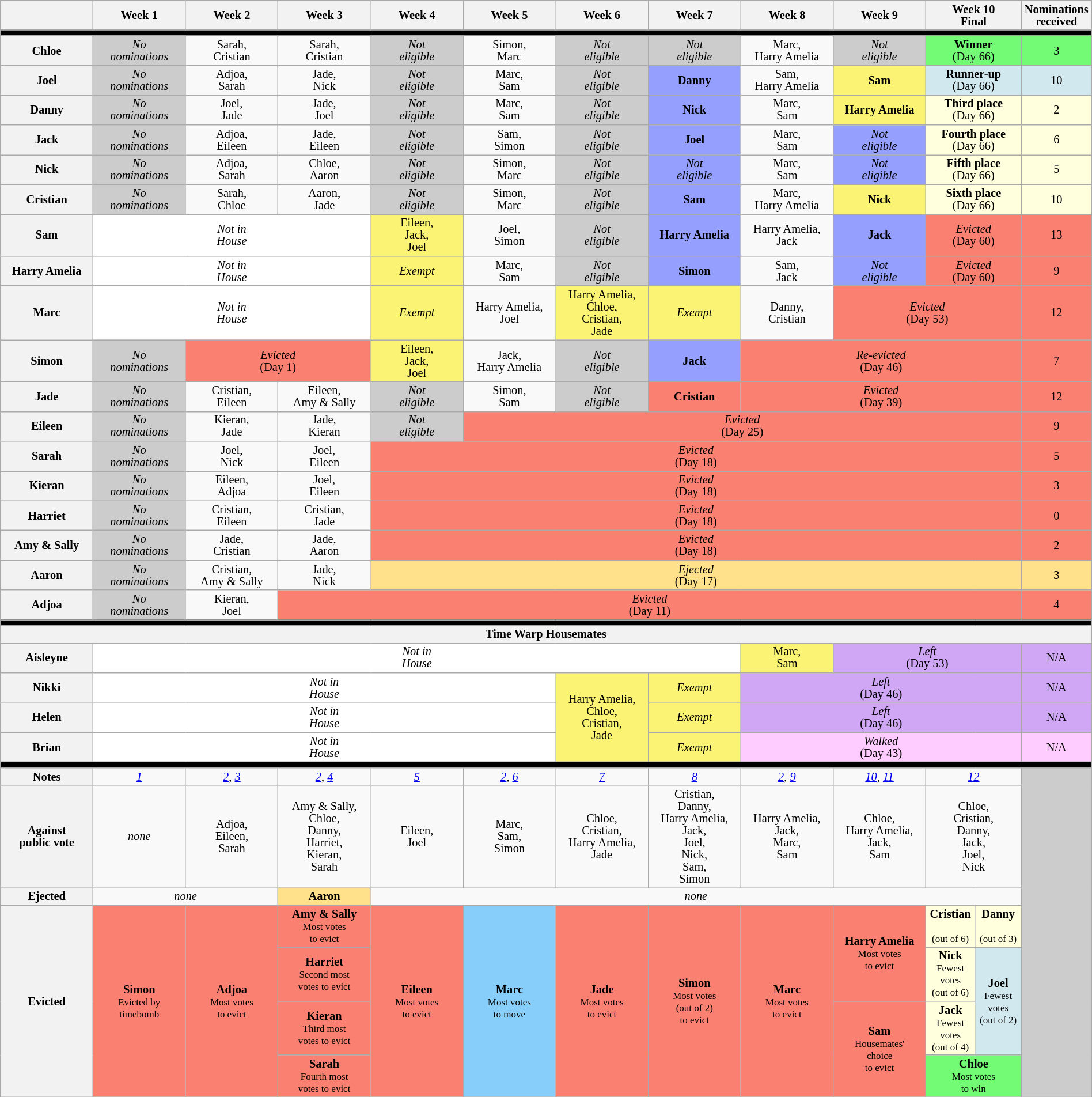<table class="wikitable nowrap" style="text-align:center; width:100%; font-size:85%; line-height:14px;">
<tr>
<th style="width:8%"></th>
<th style="width:8%">Week 1</th>
<th style="width:8%">Week 2</th>
<th style="width:8%">Week 3</th>
<th style="width:8%">Week 4</th>
<th style="width:8%">Week 5</th>
<th style="width:8%">Week 6</th>
<th style="width:8%">Week 7</th>
<th style="width:8%">Week 8</th>
<th style="width:8%">Week 9</th>
<th style="width:8%" colspan="2">Week 10<br>Final</th>
<th style="width:1%">Nominations<br>received</th>
</tr>
<tr>
<th style="background:#000" colspan="14"></th>
</tr>
<tr>
<th>Chloe</th>
<td style="background:#ccc"><em>No<br>nominations</em></td>
<td>Sarah,<br>Cristian</td>
<td>Sarah,<br>Cristian</td>
<td style="background:#CCC"><em>Not<br>eligible</em></td>
<td>Simon,<br>Marc</td>
<td style="background:#CCC"><em>Not<br>eligible</em></td>
<td style="background:#CCC"><em>Not<br>eligible</em></td>
<td>Marc,<br>Harry Amelia</td>
<td style="background:#CCC"><em>Not<br>eligible</em></td>
<td style="background:#73fb76" colspan="2"><strong>Winner</strong><br>(Day 66)</td>
<td style="background:#73fb76">3</td>
</tr>
<tr>
<th>Joel</th>
<td style="background:#ccc"><em>No<br>nominations</em></td>
<td>Adjoa,<br>Sarah</td>
<td>Jade,<br>Nick</td>
<td style="background:#CCC"><em>Not<br>eligible</em></td>
<td>Marc,<br>Sam</td>
<td style="background:#CCC"><em>Not<br>eligible</em></td>
<td style="background:#959ffd"><strong>Danny</strong></td>
<td>Sam,<br>Harry Amelia</td>
<td style="background:#fbf373"><strong>Sam</strong></td>
<td style="background:#d1e8ef" colspan="2"><strong>Runner-up</strong><br>(Day 66)</td>
<td style="background:#d1e8ef">10</td>
</tr>
<tr>
<th>Danny</th>
<td style="background:#ccc"><em>No<br>nominations</em></td>
<td>Joel,<br>Jade</td>
<td>Jade,<br>Joel</td>
<td style="background:#CCC"><em>Not<br>eligible</em></td>
<td>Marc,<br>Sam</td>
<td style="background:#CCC"><em>Not<br>eligible</em></td>
<td style="background:#959ffd"><strong>Nick</strong></td>
<td>Marc,<br>Sam</td>
<td style="background:#fbf373"><strong>Harry Amelia</strong></td>
<td style="background:#ffffdd" colspan="2"><strong>Third place</strong><br>(Day 66)</td>
<td style="background:#ffffdd">2</td>
</tr>
<tr>
<th>Jack</th>
<td style="background:#ccc"><em>No<br>nominations</em></td>
<td>Adjoa,<br>Eileen</td>
<td>Jade,<br>Eileen</td>
<td style="background:#CCC"><em>Not<br>eligible</em></td>
<td>Sam,<br>Simon</td>
<td style="background:#CCC"><em>Not<br>eligible</em></td>
<td style="background:#959ffd"><strong>Joel</strong></td>
<td>Marc,<br>Sam</td>
<td style="background:#959ffd"><em>Not<br>eligible</em></td>
<td style="background:#ffffdd" colspan="2"><strong>Fourth place</strong><br>(Day 66)</td>
<td style="background:#ffffdd">6</td>
</tr>
<tr>
<th>Nick</th>
<td style="background:#ccc"><em>No<br>nominations</em></td>
<td>Adjoa,<br>Sarah</td>
<td>Chloe,<br>Aaron</td>
<td style="background:#CCC"><em>Not<br>eligible</em></td>
<td>Simon,<br>Marc</td>
<td style="background:#CCC"><em>Not<br>eligible</em></td>
<td style="background:#959ffd"><em>Not<br>eligible</em></td>
<td>Marc,<br>Sam</td>
<td style="background:#959ffd"><em>Not<br>eligible</em></td>
<td style="background:#ffffdd" colspan="2"><strong>Fifth place</strong><br>(Day 66)</td>
<td style="background:#ffffdd">5</td>
</tr>
<tr>
<th>Cristian</th>
<td style="background:#ccc"><em>No<br>nominations</em></td>
<td>Sarah,<br>Chloe</td>
<td>Aaron,<br>Jade</td>
<td style="background:#CCC"><em>Not<br>eligible</em></td>
<td>Simon,<br>Marc</td>
<td style="background:#CCC"><em>Not<br>eligible</em></td>
<td style="background:#959ffd"><strong>Sam</strong></td>
<td>Marc,<br>Harry Amelia</td>
<td style="background:#fbf373"><strong>Nick</strong></td>
<td style="background:#ffffdd" colspan="2"><strong>Sixth place</strong><br>(Day 66)</td>
<td style="background:#ffffdd">10</td>
</tr>
<tr>
<th>Sam</th>
<td style="background:#fff" colspan="3"><em>Not in<br>House</em></td>
<td style="background:#FBF373">Eileen,<br>Jack,<br>Joel</td>
<td>Joel,<br>Simon</td>
<td style="background:#CCC"><em>Not<br>eligible</em></td>
<td style="background:#959ffd"><strong>Harry Amelia</strong></td>
<td>Harry Amelia,<br>Jack</td>
<td style="background:#959ffd"><strong>Jack</strong></td>
<td style="background:#FA8072" colspan="2"><em>Evicted</em><br>(Day 60)</td>
<td style="background:#FA8072">13</td>
</tr>
<tr>
<th>Harry Amelia</th>
<td style="background:#fff" colspan="3"><em>Not in<br>House</em></td>
<td style="background:#FBF373"><em>Exempt</em></td>
<td>Marc,<br>Sam</td>
<td style="background:#CCC"><em>Not<br>eligible</em></td>
<td style="background:#959ffd"><strong>Simon</strong></td>
<td>Sam,<br>Jack</td>
<td style="background:#959ffd"><em>Not<br>eligible</em></td>
<td style="background:#FA8072" colspan="2"><em>Evicted</em><br>(Day 60)</td>
<td style="background:#FA8072">9</td>
</tr>
<tr>
<th>Marc</th>
<td style="background:#fff" colspan="3"><em>Not in<br>House</em></td>
<td style="background:#FBF373"><em>Exempt</em></td>
<td>Harry Amelia,<br>Joel</td>
<td style="background:#FBF373">Harry Amelia,<br>Chloe,<br>Cristian,<br>Jade</td>
<td style="background:#FBF373"><em>Exempt</em></td>
<td>Danny,<br>Cristian</td>
<td style="background:#FA8072" colspan="3"><em>Evicted</em><br>(Day 53)</td>
<td style="background:#FA8072">12</td>
</tr>
<tr>
<th>Simon</th>
<td style="background:#ccc"><em>No<br>nominations</em></td>
<td style="background:#FA8072" colspan="2"><em>Evicted</em><br>(Day 1)</td>
<td style="background:#FBF373">Eileen,<br>Jack,<br>Joel</td>
<td>Jack,<br>Harry Amelia</td>
<td style="background:#CCC"><em>Not<br>eligible</em></td>
<td style="background:#959ffd"><strong>Jack</strong></td>
<td style="background:#FA8072" colspan="4"><em>Re-evicted</em><br>(Day 46)</td>
<td style="background:#FA8072">7</td>
</tr>
<tr>
<th>Jade</th>
<td style="background:#ccc"><em>No<br>nominations</em></td>
<td>Cristian,<br>Eileen</td>
<td>Eileen,<br>Amy & Sally</td>
<td style="background:#CCC"><em>Not<br>eligible</em></td>
<td>Simon,<br>Sam</td>
<td style="background:#CCC"><em>Not<br>eligible</em></td>
<td style="background:#FA8072"><strong>Cristian</strong></td>
<td style="background:#FA8072" colspan="4"><em>Evicted</em><br>(Day 39)</td>
<td style="background:#FA8072">12</td>
</tr>
<tr>
<th>Eileen</th>
<td style="background:#ccc"><em>No<br>nominations</em></td>
<td>Kieran,<br>Jade</td>
<td>Jade,<br>Kieran</td>
<td style="background:#CCC"><em>Not<br>eligible</em></td>
<td style="background:#FA8072" colspan="7"><em>Evicted</em><br>(Day 25)</td>
<td style="background:#FA8072">9</td>
</tr>
<tr>
<th>Sarah</th>
<td style="background:#ccc"><em>No<br>nominations</em></td>
<td>Joel,<br>Nick</td>
<td>Joel,<br>Eileen</td>
<td style="background:#FA8072" colspan="8"><em>Evicted</em><br>(Day 18)</td>
<td style="background:#FA8072">5</td>
</tr>
<tr>
<th>Kieran</th>
<td style="background:#ccc"><em>No<br>nominations</em></td>
<td>Eileen,<br>Adjoa</td>
<td>Joel,<br>Eileen</td>
<td style="background:#FA8072" colspan="8"><em>Evicted</em><br>(Day 18)</td>
<td style="background:#FA8072">3</td>
</tr>
<tr>
<th>Harriet</th>
<td style="background:#ccc"><em>No<br>nominations</em></td>
<td>Cristian,<br>Eileen</td>
<td>Cristian,<br>Jade</td>
<td style="background:#FA8072" colspan="8"><em>Evicted</em><br>(Day 18)</td>
<td style="background:#FA8072">0</td>
</tr>
<tr>
<th>Amy & Sally</th>
<td style="background:#ccc"><em>No<br>nominations</em></td>
<td>Jade,<br>Cristian</td>
<td>Jade,<br>Aaron</td>
<td style="background:#FA8072" colspan="8"><em>Evicted</em><br>(Day 18)</td>
<td style="background:#FA8072">2</td>
</tr>
<tr>
<th>Aaron</th>
<td style="background:#ccc"><em>No<br>nominations</em></td>
<td>Cristian,<br>Amy & Sally</td>
<td>Jade,<br>Nick</td>
<td style="background:#ffe08b" colspan="8"><em>Ejected</em><br>(Day 17)</td>
<td style="background:#ffe08b">3</td>
</tr>
<tr>
<th>Adjoa</th>
<td style="background:#ccc"><em>No<br>nominations</em></td>
<td>Kieran,<br>Joel</td>
<td style="background:#FA8072" colspan="9"><em>Evicted</em><br>(Day 11)</td>
<td style="background:#FA8072">4</td>
</tr>
<tr>
<th style="background:#000" colspan="14"></th>
</tr>
<tr>
<th style="text-align:center" colspan="14">Time Warp Housemates</th>
</tr>
<tr>
<th>Aisleyne</th>
<td style="background:#fff" colspan="7"><em>Not in<br>House</em></td>
<td style="background:#FBF373">Marc,<br>Sam</td>
<td style="background:#D0A7F4" colspan="3"><em>Left</em><br>(Day 53)</td>
<td style="background:#D0A7F4">N/A</td>
</tr>
<tr>
<th>Nikki</th>
<td style="background:#fff" colspan="5"><em>Not in<br>House</em></td>
<td style="background:#FBF373" rowspan="3">Harry Amelia,<br>Chloe,<br>Cristian,<br>Jade</td>
<td style="background:#FBF373"><em>Exempt</em></td>
<td style="background:#D0A7F4" colspan="4"><em>Left</em><br>(Day 46)</td>
<td style="background:#D0A7F4">N/A</td>
</tr>
<tr>
<th>Helen</th>
<td style="background:#fff" colspan="5"><em>Not in<br>House</em></td>
<td style="background:#FBF373"><em>Exempt</em></td>
<td style="background:#D0A7F4" colspan="4"><em>Left</em><br>(Day 46)</td>
<td style="background:#D0A7F4">N/A</td>
</tr>
<tr>
<th>Brian</th>
<td style="background:#fff" colspan="5"><em>Not in<br>House</em></td>
<td style="background:#FBF373"><em>Exempt</em></td>
<td style="background:#FCF" colspan="4"><em>Walked</em><br>(Day 43)</td>
<td style="background:#fcf">N/A</td>
</tr>
<tr>
<th style="background:#000" colspan="14"></th>
</tr>
<tr>
<th>Notes</th>
<td><em><a href='#'>1</a></em></td>
<td><em><a href='#'>2</a></em>, <em><a href='#'>3</a></em></td>
<td><em><a href='#'>2</a></em>, <em><a href='#'>4</a></em></td>
<td><em><a href='#'>5</a></em></td>
<td><em><a href='#'>2</a></em>, <em><a href='#'>6</a></em></td>
<td><em><a href='#'>7</a></em></td>
<td><em><a href='#'>8</a></em></td>
<td><em><a href='#'>2</a></em>, <em><a href='#'>9</a></em></td>
<td><em><a href='#'>10</a></em>, <em><a href='#'>11</a></em></td>
<td colspan="2"><em><a href='#'>12</a></em></td>
<td style="background:#ccc" rowspan="8"></td>
</tr>
<tr>
<th>Against<br>public vote</th>
<td><em>none</em></td>
<td>Adjoa,<br>Eileen,<br>Sarah</td>
<td>Amy & Sally,<br>Chloe,<br>Danny,<br>Harriet,<br>Kieran,<br>Sarah</td>
<td>Eileen,<br>Joel</td>
<td>Marc,<br>Sam,<br>Simon</td>
<td>Chloe,<br> Cristian,<br>Harry Amelia,<br>Jade</td>
<td>Cristian,<br>Danny,<br>Harry Amelia,<br>Jack,<br>Joel,<br>Nick,<br>Sam,<br>Simon</td>
<td>Harry Amelia,<br>Jack,<br>Marc,<br>Sam</td>
<td>Chloe,<br>Harry Amelia,<br>Jack,<br>Sam</td>
<td colspan="2">Chloe,<br>Cristian,<br>Danny,<br>Jack,<br>Joel,<br>Nick</td>
</tr>
<tr>
<th>Ejected</th>
<td colspan="2"><em>none</em></td>
<td style="background:#FFE08B"><strong>Aaron</strong></td>
<td colspan="8"><em>none</em></td>
</tr>
<tr>
<th rowspan="5">Evicted</th>
<td style="background:#FA8072" rowspan="5"><strong>Simon</strong><br><small>Evicted by<br>timebomb</small></td>
<td style="background:#FA8072" rowspan="5"><strong>Adjoa</strong><br><small>Most votes<br>to evict</small></td>
<td style="background:#FA8072"><strong>Amy & Sally</strong><br><small>Most votes<br>to evict</small></td>
<td style="background:#FA8072" rowspan="5"><strong>Eileen</strong><br><small>Most votes<br>to evict</small></td>
<td style="background:#87CEFA" rowspan="5"><strong>Marc</strong><br><small>Most votes<br>to move</small></td>
<td style="background:#FA8072" rowspan="5"><strong>Jade</strong><br><small>Most votes<br>to evict</small></td>
<td style="background:#FA8072" rowspan="5"><strong>Simon</strong><br><small>Most votes<br>(out of 2)<br>to evict</small></td>
<td style="background:#FA8072" rowspan="5"><strong>Marc</strong><br><small>Most votes<br>to evict</small></td>
<td style="background:#FA8072" rowspan="3"><strong>Harry Amelia</strong><br><small>Most votes<br>to evict</small></td>
<td style="background:#ffffdd"><strong>Cristian</strong><br><small><br>(out of 6)</small></td>
<td style="background:#ffffdd" rowspan="2"><strong>Danny</strong><br><small><br>(out of 3)</small></td>
</tr>
<tr>
<td style="background:#FA8072" rowspan="2"><strong>Harriet</strong><br><small>Second most<br>votes to evict</small></td>
<td style="background:#ffffdd" rowspan="2"><strong>Nick</strong><br><small>Fewest votes<br>(out of 6)</small></td>
</tr>
<tr>
<td style="background:#d1e8ef" rowspan="2"><strong>Joel</strong><br><small>Fewest votes<br>(out of 2)</small></td>
</tr>
<tr>
<td style="background:#FA8072"><strong>Kieran</strong><br><small>Third most<br>votes to evict</small></td>
<td style="background:#FA8072" rowspan="2"><strong>Sam</strong><br><small>Housemates'<br>choice<br>to evict</small></td>
<td style="background:#ffffdd"><strong>Jack</strong><br><small>Fewest votes<br>(out of 4)</small></td>
</tr>
<tr>
<td style="background:#FA8072"><strong>Sarah</strong><br><small>Fourth most<br>votes to evict</small></td>
<td style="background:#73fb76" colspan="2"><strong>Chloe</strong><br><small>Most votes<br>to win</small></td>
</tr>
</table>
